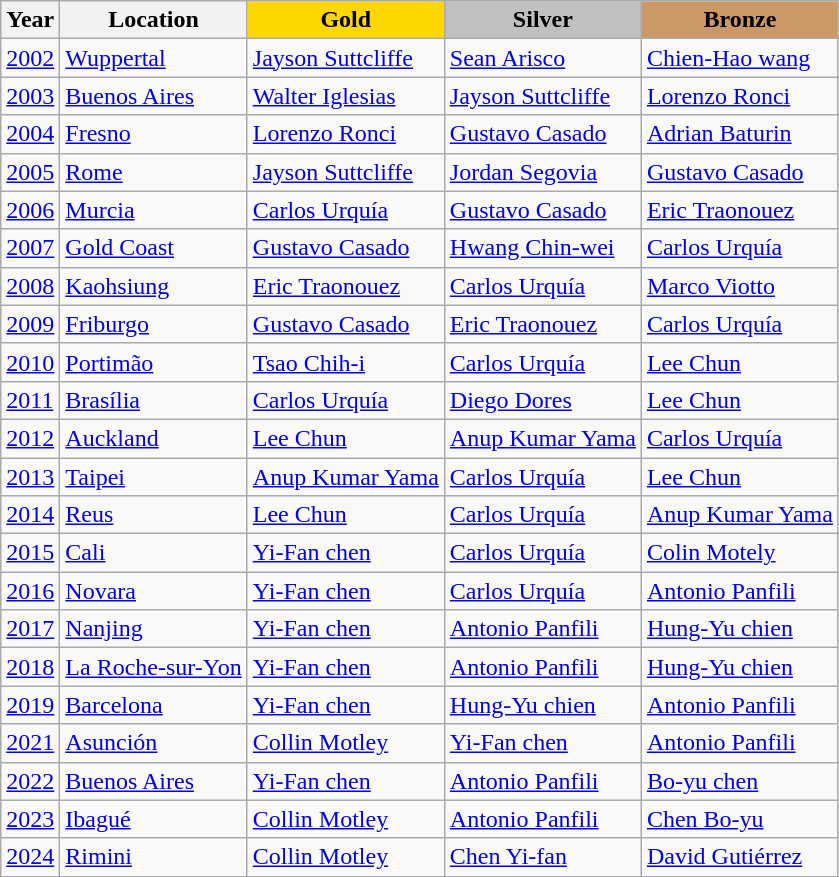<table class="wikitable">
<tr>
<th>Year</th>
<th>Location</th>
<th style="background-color:gold;">Gold</th>
<th style="background-color:silver;">Silver</th>
<th style="background-color:#cc9966;">Bronze</th>
</tr>
<tr>
<td><a href='#'>2002</a></td>
<td> <a href='#'>Wuppertal</a></td>
<td> <a href='#'>Jayson Suttcliffe</a></td>
<td> <a href='#'>Sean Arisco</a></td>
<td> <a href='#'>Chien-Hao wang</a></td>
</tr>
<tr>
<td><a href='#'>2003</a></td>
<td> <a href='#'>Buenos Aires</a></td>
<td> <a href='#'>Walter Iglesias</a></td>
<td> <a href='#'>Jayson Suttcliffe</a></td>
<td> <a href='#'>Lorenzo Ronci</a></td>
</tr>
<tr>
<td><a href='#'>2004</a></td>
<td> <a href='#'>Fresno</a></td>
<td> <a href='#'>Lorenzo Ronci</a></td>
<td> <a href='#'>Gustavo Casado</a></td>
<td> <a href='#'>Adrian Baturin</a></td>
</tr>
<tr>
<td><a href='#'>2005</a></td>
<td> <a href='#'>Rome</a></td>
<td> <a href='#'>Jayson Suttcliffe</a></td>
<td> <a href='#'>Jordan Segovia</a></td>
<td> <a href='#'>Gustavo Casado</a></td>
</tr>
<tr>
<td><a href='#'>2006</a></td>
<td> <a href='#'>Murcia</a></td>
<td> <a href='#'>Carlos Urquía</a></td>
<td> <a href='#'>Gustavo Casado</a></td>
<td> <a href='#'>Eric Traonouez</a></td>
</tr>
<tr>
<td><a href='#'>2007</a></td>
<td> <a href='#'>Gold Coast</a></td>
<td> <a href='#'>Gustavo Casado</a></td>
<td> <a href='#'>Hwang Chin-wei</a></td>
<td> <a href='#'>Carlos Urquía</a></td>
</tr>
<tr>
<td><a href='#'>2008</a></td>
<td> <a href='#'>Kaohsiung</a></td>
<td> <a href='#'>Eric Traonouez</a></td>
<td> <a href='#'>Carlos Urquía</a></td>
<td> <a href='#'>Marco Viotto</a></td>
</tr>
<tr>
<td><a href='#'>2009</a></td>
<td> <a href='#'>Friburgo</a></td>
<td> <a href='#'>Gustavo Casado</a></td>
<td> <a href='#'>Eric Traonouez</a></td>
<td> <a href='#'>Carlos Urquía</a></td>
</tr>
<tr>
<td><a href='#'>2010</a></td>
<td> <a href='#'>Portimão</a></td>
<td> <a href='#'>Tsao Chih-i</a></td>
<td> <a href='#'>Carlos Urquía</a></td>
<td> <a href='#'>Lee Chun</a></td>
</tr>
<tr>
<td><a href='#'>2011</a></td>
<td> <a href='#'>Brasília</a></td>
<td> <a href='#'>Carlos Urquía</a></td>
<td> <a href='#'>Diego Dores</a></td>
<td> <a href='#'>Lee Chun</a></td>
</tr>
<tr>
<td><a href='#'>2012</a></td>
<td> <a href='#'>Auckland</a></td>
<td> <a href='#'>Lee Chun</a></td>
<td> <a href='#'>Anup Kumar Yama</a></td>
<td> <a href='#'>Carlos Urquía</a></td>
</tr>
<tr>
<td><a href='#'>2013</a></td>
<td> <a href='#'>Taipei</a></td>
<td> <a href='#'>Anup Kumar Yama</a></td>
<td> <a href='#'>Carlos Urquía</a></td>
<td> <a href='#'>Lee Chun</a></td>
</tr>
<tr>
<td><a href='#'>2014</a></td>
<td> <a href='#'>Reus</a></td>
<td> <a href='#'>Lee Chun</a></td>
<td> <a href='#'>Carlos Urquía</a></td>
<td> <a href='#'>Anup Kumar Yama</a></td>
</tr>
<tr>
<td><a href='#'>2015</a></td>
<td> <a href='#'>Cali</a></td>
<td> <a href='#'>Yi-Fan chen</a></td>
<td> <a href='#'>Carlos Urquía</a></td>
<td> <a href='#'>Colin Motely</a></td>
</tr>
<tr>
<td><a href='#'>2016</a></td>
<td> <a href='#'>Novara</a></td>
<td> <a href='#'>Yi-Fan chen</a></td>
<td> <a href='#'>Carlos Urquía</a></td>
<td> <a href='#'>Antonio Panfili</a></td>
</tr>
<tr>
<td><a href='#'>2017</a></td>
<td> <a href='#'>Nanjing</a></td>
<td> <a href='#'>Yi-Fan chen</a></td>
<td> <a href='#'>Antonio Panfili</a></td>
<td> <a href='#'>Hung-Yu chien</a></td>
</tr>
<tr>
<td><a href='#'>2018</a></td>
<td> <a href='#'>La Roche-sur-Yon</a></td>
<td> <a href='#'>Yi-Fan chen</a></td>
<td> <a href='#'>Antonio Panfili</a></td>
<td> <a href='#'>Hung-Yu chien</a></td>
</tr>
<tr>
<td><a href='#'>2019</a></td>
<td> <a href='#'>Barcelona</a></td>
<td> <a href='#'>Yi-Fan chen</a></td>
<td> <a href='#'>Hung-Yu chien</a></td>
<td> <a href='#'>Antonio Panfili</a></td>
</tr>
<tr>
<td><a href='#'>2021</a></td>
<td> <a href='#'>Asunción</a></td>
<td> <a href='#'>Collin Motley</a></td>
<td> <a href='#'>Yi-Fan chen</a></td>
<td> <a href='#'>Antonio Panfili</a></td>
</tr>
<tr>
<td><a href='#'>2022</a></td>
<td> <a href='#'>Buenos Aires</a></td>
<td> <a href='#'>Yi-Fan chen</a></td>
<td> <a href='#'>Antonio Panfili</a></td>
<td> <a href='#'>Bo-yu chen</a></td>
</tr>
<tr>
<td><a href='#'>2023</a></td>
<td> <a href='#'>Ibagué</a></td>
<td> <a href='#'>Collin Motley</a></td>
<td> <a href='#'>Antonio Panfili</a></td>
<td> <a href='#'>Chen Bo-yu</a></td>
</tr>
<tr>
<td><a href='#'>2024</a></td>
<td> <a href='#'>Rimini</a></td>
<td> <a href='#'>Collin Motley</a></td>
<td> <a href='#'>Chen Yi-fan</a></td>
<td> <a href='#'>David Gutiérrez</a></td>
</tr>
</table>
